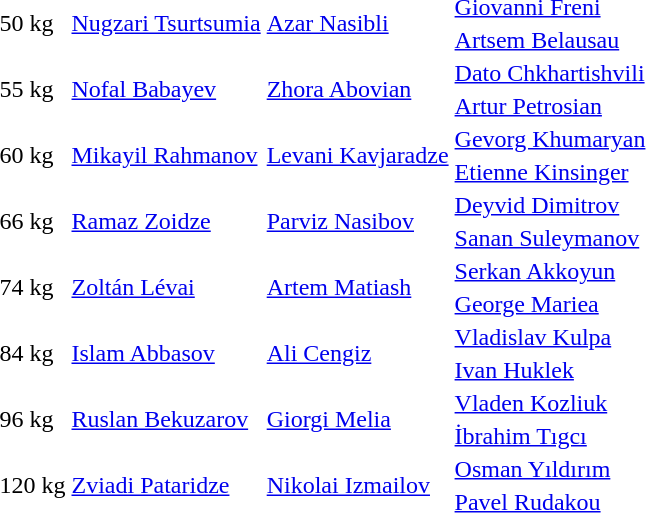<table>
<tr>
<td rowspan=2>50 kg</td>
<td rowspan=2> <a href='#'>Nugzari Tsurtsumia</a></td>
<td rowspan=2> <a href='#'>Azar Nasibli</a></td>
<td> <a href='#'>Giovanni Freni</a></td>
</tr>
<tr>
<td> <a href='#'>Artsem Belausau</a></td>
</tr>
<tr>
<td rowspan=2>55 kg</td>
<td rowspan=2> <a href='#'>Nofal Babayev</a></td>
<td rowspan=2> <a href='#'>Zhora Abovian</a></td>
<td> <a href='#'>Dato Chkhartishvili</a></td>
</tr>
<tr>
<td> <a href='#'>Artur Petrosian</a></td>
</tr>
<tr>
<td rowspan=2>60 kg</td>
<td rowspan=2> <a href='#'>Mikayil Rahmanov</a></td>
<td rowspan=2> <a href='#'>Levani Kavjaradze</a></td>
<td> <a href='#'>Gevorg Khumaryan</a></td>
</tr>
<tr>
<td> <a href='#'>Etienne Kinsinger</a></td>
</tr>
<tr>
<td rowspan=2>66 kg</td>
<td rowspan=2> <a href='#'>Ramaz Zoidze</a></td>
<td rowspan=2> <a href='#'>Parviz Nasibov</a></td>
<td> <a href='#'>Deyvid Dimitrov</a></td>
</tr>
<tr>
<td> <a href='#'>Sanan Suleymanov</a></td>
</tr>
<tr>
<td rowspan=2>74 kg</td>
<td rowspan=2> <a href='#'>Zoltán Lévai</a></td>
<td rowspan=2> <a href='#'>Artem Matiash</a></td>
<td> <a href='#'>Serkan Akkoyun</a></td>
</tr>
<tr>
<td> <a href='#'>George Mariea</a></td>
</tr>
<tr>
<td rowspan=2>84 kg</td>
<td rowspan=2> <a href='#'>Islam Abbasov</a></td>
<td rowspan=2> <a href='#'>Ali Cengiz</a></td>
<td> <a href='#'>Vladislav Kulpa</a></td>
</tr>
<tr>
<td> <a href='#'>Ivan Huklek</a></td>
</tr>
<tr>
<td rowspan=2>96 kg</td>
<td rowspan=2> <a href='#'>Ruslan Bekuzarov</a></td>
<td rowspan=2> <a href='#'>Giorgi Melia</a></td>
<td> <a href='#'>Vladen Kozliuk</a></td>
</tr>
<tr>
<td> <a href='#'>İbrahim Tıgcı</a></td>
</tr>
<tr>
<td rowspan=2>120 kg</td>
<td rowspan=2> <a href='#'>Zviadi Pataridze</a></td>
<td rowspan=2> <a href='#'>Nikolai Izmailov</a></td>
<td> <a href='#'>Osman Yıldırım</a></td>
</tr>
<tr>
<td> <a href='#'>Pavel Rudakou</a></td>
</tr>
</table>
